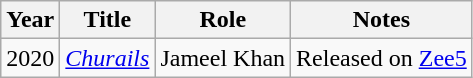<table class="wikitable">
<tr>
<th>Year</th>
<th>Title</th>
<th>Role</th>
<th>Notes</th>
</tr>
<tr>
<td>2020</td>
<td><em><a href='#'>Churails</a></em></td>
<td>Jameel Khan</td>
<td>Released on <a href='#'>Zee5</a></td>
</tr>
</table>
